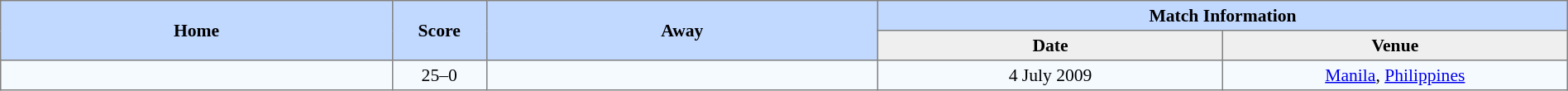<table border=1 style="border-collapse:collapse; font-size:90%; text-align:center;" cellpadding=3 cellspacing=0 width=100%>
<tr bgcolor=#C1D8FF>
<th rowspan=2 width=25%>Home</th>
<th rowspan=2 width=6%>Score</th>
<th rowspan=2 width=25%>Away</th>
<th colspan=6>Match Information</th>
</tr>
<tr bgcolor=#EFEFEF>
<th width=22%>Date</th>
<th width=22%>Venue</th>
</tr>
<tr bgcolor=#F5FAFF>
<td align=right><strong></strong></td>
<td>25–0</td>
<td align=left></td>
<td>4 July 2009</td>
<td><a href='#'>Manila</a>, <a href='#'>Philippines</a></td>
</tr>
</table>
